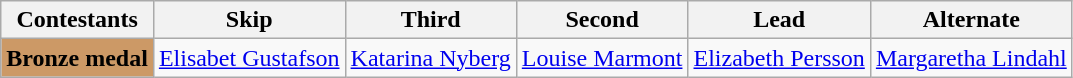<table class="wikitable">
<tr>
<th>Contestants</th>
<th>Skip</th>
<th>Third</th>
<th>Second</th>
<th>Lead</th>
<th>Alternate</th>
</tr>
<tr>
<td bgcolor="#cc9966"><strong>Bronze medal</strong></td>
<td><a href='#'>Elisabet Gustafson</a></td>
<td><a href='#'>Katarina Nyberg</a></td>
<td><a href='#'>Louise Marmont</a></td>
<td><a href='#'>Elizabeth Persson</a></td>
<td><a href='#'>Margaretha Lindahl</a></td>
</tr>
</table>
